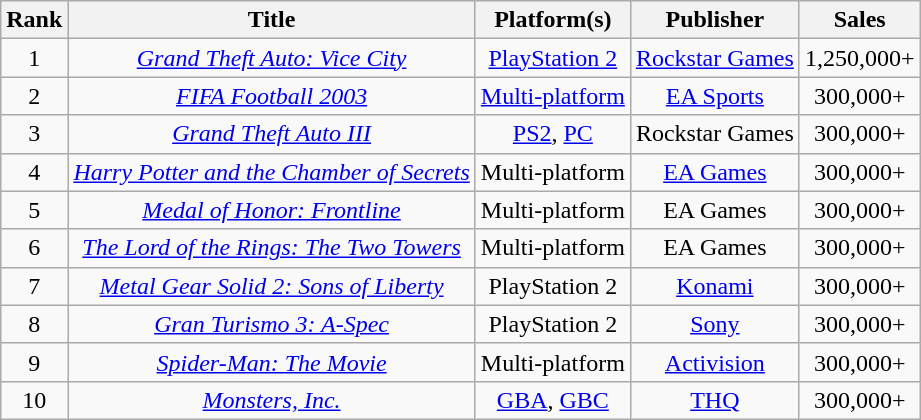<table class="wikitable sortable" style="text-align:center">
<tr>
<th>Rank</th>
<th>Title</th>
<th>Platform(s)</th>
<th>Publisher</th>
<th>Sales</th>
</tr>
<tr>
<td>1</td>
<td><em><a href='#'>Grand Theft Auto: Vice City</a></em></td>
<td><a href='#'>PlayStation 2</a></td>
<td><a href='#'>Rockstar Games</a></td>
<td>1,250,000+</td>
</tr>
<tr>
<td>2</td>
<td><em><a href='#'>FIFA Football 2003</a></em></td>
<td><a href='#'>Multi-platform</a></td>
<td><a href='#'>EA Sports</a></td>
<td>300,000+</td>
</tr>
<tr>
<td>3</td>
<td><em><a href='#'>Grand Theft Auto III</a></em></td>
<td><a href='#'>PS2</a>, <a href='#'>PC</a></td>
<td>Rockstar Games</td>
<td>300,000+</td>
</tr>
<tr>
<td>4</td>
<td><a href='#'><em>Harry Potter and the Chamber of Secrets</em></a></td>
<td>Multi-platform</td>
<td><a href='#'>EA Games</a></td>
<td>300,000+</td>
</tr>
<tr>
<td>5</td>
<td><em><a href='#'>Medal of Honor: Frontline</a></em></td>
<td>Multi-platform</td>
<td>EA Games</td>
<td>300,000+</td>
</tr>
<tr>
<td>6</td>
<td><a href='#'><em>The Lord of the Rings: The Two Towers</em></a></td>
<td>Multi-platform</td>
<td>EA Games</td>
<td>300,000+</td>
</tr>
<tr>
<td>7</td>
<td><em><a href='#'>Metal Gear Solid 2: Sons of Liberty</a></em></td>
<td>PlayStation 2</td>
<td><a href='#'>Konami</a></td>
<td>300,000+</td>
</tr>
<tr>
<td>8</td>
<td><em><a href='#'>Gran Turismo 3: A-Spec</a></em></td>
<td>PlayStation 2</td>
<td><a href='#'>Sony</a></td>
<td>300,000+</td>
</tr>
<tr>
<td>9</td>
<td><em><a href='#'>Spider-Man: The Movie</a></em></td>
<td>Multi-platform</td>
<td><a href='#'>Activision</a></td>
<td>300,000+</td>
</tr>
<tr>
<td>10</td>
<td><a href='#'><em>Monsters, Inc.</em></a></td>
<td><a href='#'>GBA</a>, <a href='#'>GBC</a></td>
<td><a href='#'>THQ</a></td>
<td>300,000+</td>
</tr>
</table>
